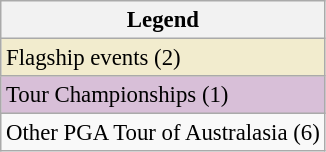<table class="wikitable" style="font-size:95%;">
<tr>
<th>Legend</th>
</tr>
<tr style="background:#f2ecce;">
<td>Flagship events (2)</td>
</tr>
<tr style="background:thistle;">
<td>Tour Championships (1)</td>
</tr>
<tr>
<td>Other PGA Tour of Australasia (6)</td>
</tr>
</table>
